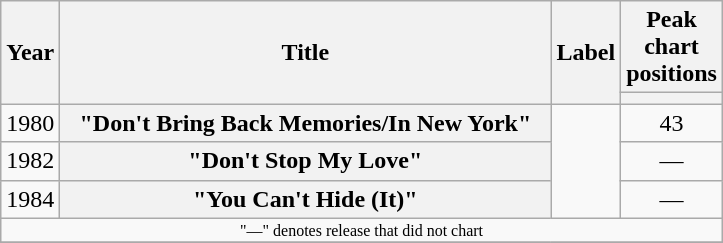<table class="wikitable plainrowheaders" style="text-align:center;">
<tr>
<th rowspan="2">Year</th>
<th rowspan="2" style="width:20em;">Title</th>
<th rowspan="2">Label</th>
<th>Peak chart positions</th>
</tr>
<tr>
<th width="40"></th>
</tr>
<tr>
<td>1980</td>
<th scope="row">"Don't Bring Back Memories/In New York"</th>
<td rowspan="3"></td>
<td align=center>43</td>
</tr>
<tr>
<td>1982</td>
<th scope="row">"Don't Stop My Love"</th>
<td align=center>―</td>
</tr>
<tr>
<td>1984</td>
<th scope="row">"You Can't Hide (It)"</th>
<td align=center>―</td>
</tr>
<tr>
<td colspan="8" style="font-size:8pt">"—" denotes release that did not chart</td>
</tr>
<tr>
</tr>
</table>
